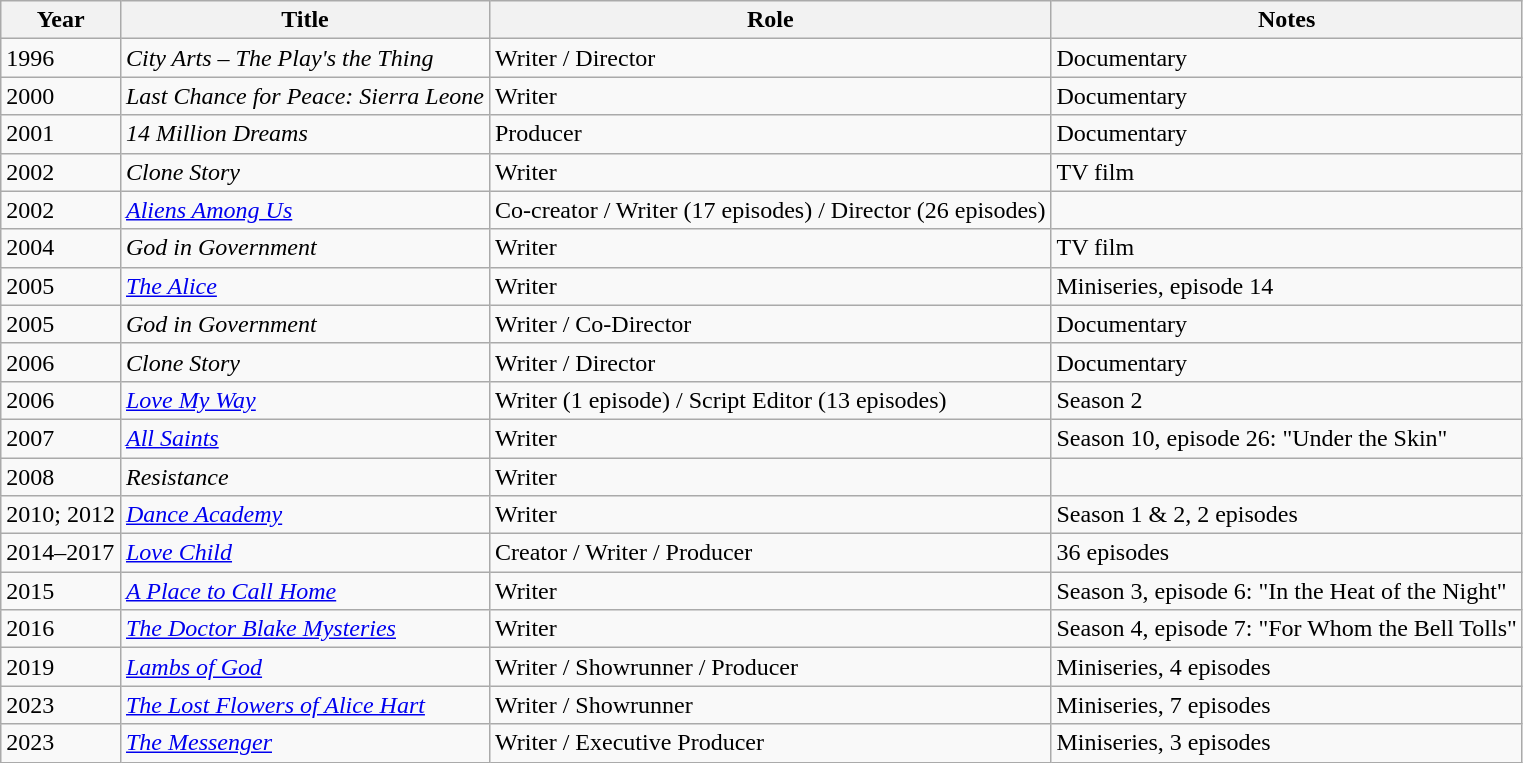<table class=wikitable>
<tr>
<th>Year</th>
<th>Title</th>
<th>Role</th>
<th>Notes</th>
</tr>
<tr>
<td>1996</td>
<td><em>City Arts – The Play's the Thing</em></td>
<td>Writer / Director</td>
<td>Documentary</td>
</tr>
<tr>
<td>2000</td>
<td><em>Last Chance for Peace: Sierra Leone</em></td>
<td>Writer</td>
<td>Documentary</td>
</tr>
<tr>
<td>2001</td>
<td><em>14 Million Dreams</em></td>
<td>Producer</td>
<td>Documentary</td>
</tr>
<tr>
<td>2002</td>
<td><em>Clone Story</em></td>
<td>Writer</td>
<td>TV film</td>
</tr>
<tr>
<td>2002</td>
<td><em><a href='#'>Aliens Among Us</a></em></td>
<td>Co-creator / Writer (17 episodes) / Director (26 episodes)</td>
<td></td>
</tr>
<tr>
<td>2004</td>
<td><em>God in Government</em></td>
<td>Writer</td>
<td>TV film</td>
</tr>
<tr>
<td>2005</td>
<td><em><a href='#'>The Alice</a></em></td>
<td>Writer</td>
<td>Miniseries, episode 14</td>
</tr>
<tr>
<td>2005</td>
<td><em>God in Government</em></td>
<td>Writer / Co-Director</td>
<td>Documentary</td>
</tr>
<tr>
<td>2006</td>
<td><em>Clone Story</em></td>
<td>Writer / Director</td>
<td>Documentary</td>
</tr>
<tr>
<td>2006</td>
<td><em><a href='#'>Love My Way</a></em></td>
<td>Writer (1 episode) / Script Editor (13 episodes)</td>
<td>Season 2</td>
</tr>
<tr>
<td>2007</td>
<td><em><a href='#'>All Saints</a></em></td>
<td>Writer</td>
<td>Season 10, episode 26: "Under the Skin"</td>
</tr>
<tr>
<td>2008</td>
<td><em>Resistance</em></td>
<td>Writer</td>
<td></td>
</tr>
<tr>
<td>2010; 2012</td>
<td><em><a href='#'>Dance Academy</a></em></td>
<td>Writer</td>
<td>Season 1 & 2, 2 episodes</td>
</tr>
<tr>
<td>2014–2017</td>
<td><em><a href='#'>Love Child</a></em></td>
<td>Creator / Writer / Producer</td>
<td>36 episodes</td>
</tr>
<tr>
<td>2015</td>
<td><em><a href='#'>A Place to Call Home</a></em></td>
<td>Writer</td>
<td>Season 3, episode 6: "In the Heat of the Night"</td>
</tr>
<tr>
<td>2016</td>
<td><em><a href='#'>The Doctor Blake Mysteries</a></em></td>
<td>Writer</td>
<td>Season 4, episode 7: "For Whom the Bell Tolls"</td>
</tr>
<tr>
<td>2019</td>
<td><em><a href='#'>Lambs of God</a></em></td>
<td>Writer / Showrunner / Producer</td>
<td>Miniseries, 4 episodes</td>
</tr>
<tr>
<td>2023</td>
<td><em><a href='#'>The Lost Flowers of Alice Hart</a></em></td>
<td>Writer / Showrunner</td>
<td>Miniseries, 7 episodes</td>
</tr>
<tr>
<td>2023</td>
<td><em><a href='#'> The Messenger</a></em></td>
<td>Writer / Executive Producer</td>
<td>Miniseries, 3 episodes</td>
</tr>
</table>
